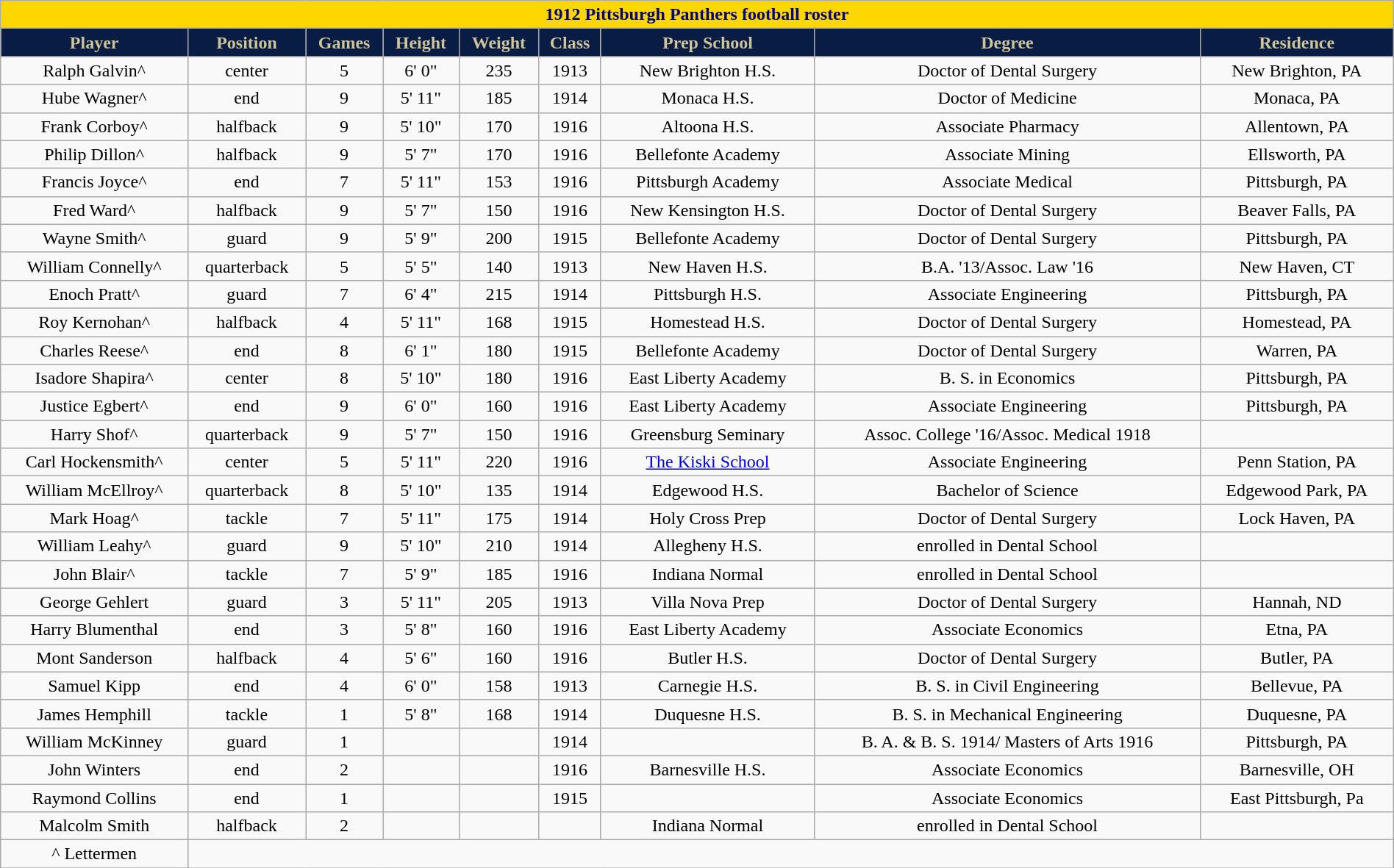<table class="wikitable collapsible collapsed" style="margin: left; text-align:right; width:100%;">
<tr>
<th colspan="10" ; style="background:gold; color:darkblue; text-align: center;"><strong>1912 Pittsburgh Panthers football roster</strong></th>
</tr>
<tr align="center" style="background:#091C44; color:#CEC499;">
<td><strong>Player</strong></td>
<td><strong>Position</strong></td>
<td><strong>Games</strong></td>
<td><strong>Height</strong></td>
<td><strong>Weight</strong></td>
<td><strong>Class</strong></td>
<td><strong>Prep School</strong></td>
<td><strong>Degree</strong></td>
<td><strong>Residence</strong></td>
</tr>
<tr align="center" bgcolor="">
<td>Ralph Galvin^</td>
<td>center</td>
<td>5</td>
<td>6' 0"</td>
<td>235</td>
<td>1913</td>
<td>New Brighton H.S.</td>
<td>Doctor of Dental Surgery</td>
<td>New Brighton, PA</td>
</tr>
<tr align="center" bgcolor="">
<td>Hube Wagner^</td>
<td>end</td>
<td>9</td>
<td>5' 11"</td>
<td>185</td>
<td>1914</td>
<td>Monaca H.S.</td>
<td>Doctor of Medicine</td>
<td>Monaca, PA</td>
</tr>
<tr align="center" bgcolor="">
<td>Frank Corboy^</td>
<td>halfback</td>
<td>9</td>
<td>5' 10"</td>
<td>170</td>
<td>1916</td>
<td>Altoona H.S.</td>
<td>Associate Pharmacy</td>
<td>Allentown, PA</td>
</tr>
<tr align="center" bgcolor="">
<td>Philip Dillon^</td>
<td>halfback</td>
<td>9</td>
<td>5' 7"</td>
<td>170</td>
<td>1916</td>
<td>Bellefonte Academy</td>
<td>Associate Mining</td>
<td>Ellsworth, PA</td>
</tr>
<tr align="center" bgcolor="">
<td>Francis Joyce^</td>
<td>end</td>
<td>7</td>
<td>5' 11"</td>
<td>153</td>
<td>1916</td>
<td>Pittsburgh Academy</td>
<td>Associate Medical</td>
<td>Pittsburgh, PA</td>
</tr>
<tr align="center" bgcolor="">
<td>Fred Ward^</td>
<td>halfback</td>
<td>9</td>
<td>5' 7"</td>
<td>150</td>
<td>1916</td>
<td>New Kensington H.S.</td>
<td>Doctor of Dental Surgery</td>
<td>Beaver Falls, PA</td>
</tr>
<tr align="center" bgcolor="">
<td>Wayne Smith^</td>
<td>guard</td>
<td>9</td>
<td>5' 9"</td>
<td>200</td>
<td>1915</td>
<td>Bellefonte Academy</td>
<td>Doctor of Dental Surgery</td>
<td>Pittsburgh, PA</td>
</tr>
<tr align="center" bgcolor="">
<td>William Connelly^</td>
<td>quarterback</td>
<td>5</td>
<td>5' 5"</td>
<td>140</td>
<td>1913</td>
<td>New Haven H.S.</td>
<td>B.A. '13/Assoc. Law '16</td>
<td>New Haven, CT</td>
</tr>
<tr align="center" bgcolor="">
<td>Enoch Pratt^</td>
<td>guard</td>
<td>7</td>
<td>6' 4"</td>
<td>215</td>
<td>1914</td>
<td>Pittsburgh H.S.</td>
<td>Associate Engineering</td>
<td>Pittsburgh, PA</td>
</tr>
<tr align="center" bgcolor="">
<td>Roy Kernohan^</td>
<td>halfback</td>
<td>4</td>
<td>5' 11"</td>
<td>168</td>
<td>1915</td>
<td>Homestead H.S.</td>
<td>Doctor of Dental Surgery</td>
<td>Homestead, PA</td>
</tr>
<tr align="center" bgcolor="">
<td>Charles Reese^</td>
<td>end</td>
<td>8</td>
<td>6' 1"</td>
<td>180</td>
<td>1915</td>
<td>Bellefonte Academy</td>
<td>Doctor of Dental Surgery</td>
<td>Warren, PA</td>
</tr>
<tr align="center" bgcolor="">
<td>Isadore Shapira^</td>
<td>center</td>
<td>8</td>
<td>5' 10"</td>
<td>180</td>
<td>1916</td>
<td>East Liberty Academy</td>
<td>B. S. in Economics</td>
<td>Pittsburgh, PA</td>
</tr>
<tr align="center" bgcolor="">
<td>Justice Egbert^</td>
<td>end</td>
<td>9</td>
<td>6' 0"</td>
<td>160</td>
<td>1916</td>
<td>East Liberty Academy</td>
<td>Associate Engineering</td>
<td>Pittsburgh, PA</td>
</tr>
<tr align="center" bgcolor="">
<td>Harry Shof^</td>
<td>quarterback</td>
<td>9</td>
<td>5' 7"</td>
<td>150</td>
<td>1916</td>
<td>Greensburg Seminary</td>
<td>Assoc. College '16/Assoc. Medical 1918</td>
<td></td>
</tr>
<tr align="center" bgcolor="">
<td>Carl Hockensmith^</td>
<td>center</td>
<td>5</td>
<td>5' 11"</td>
<td>220</td>
<td>1916</td>
<td><a href='#'>The Kiski School</a></td>
<td>Associate Engineering</td>
<td>Penn Station, PA</td>
</tr>
<tr align="center" bgcolor="">
<td>William McEllroy^</td>
<td>quarterback</td>
<td>8</td>
<td>5' 10"</td>
<td>135</td>
<td>1914</td>
<td>Edgewood H.S.</td>
<td>Bachelor of Science</td>
<td>Edgewood Park, PA</td>
</tr>
<tr align="center" bgcolor="">
<td>Mark Hoag^</td>
<td>tackle</td>
<td>7</td>
<td>5' 11"</td>
<td>175</td>
<td>1914</td>
<td>Holy Cross Prep</td>
<td>Doctor of Dental Surgery</td>
<td>Lock Haven, PA</td>
</tr>
<tr align="center" bgcolor="">
<td>William Leahy^</td>
<td>guard</td>
<td>9</td>
<td>5' 10"</td>
<td>210</td>
<td>1914</td>
<td>Allegheny H.S.</td>
<td>enrolled in Dental School</td>
<td></td>
</tr>
<tr align="center" bgcolor="">
<td>John Blair^</td>
<td>tackle</td>
<td>7</td>
<td>5' 9"</td>
<td>185</td>
<td>1916</td>
<td>Indiana Normal</td>
<td>enrolled in Dental School</td>
<td></td>
</tr>
<tr align="center" bgcolor="">
<td>George Gehlert</td>
<td>guard</td>
<td>3</td>
<td>5' 11"</td>
<td>205</td>
<td>1913</td>
<td>Villa Nova Prep</td>
<td>Doctor of Dental Surgery</td>
<td>Hannah, ND</td>
</tr>
<tr align="center" bgcolor="">
<td>Harry Blumenthal</td>
<td>end</td>
<td>3</td>
<td>5' 8"</td>
<td>160</td>
<td>1916</td>
<td>East Liberty Academy</td>
<td>Associate Economics</td>
<td>Etna, PA</td>
</tr>
<tr align="center" bgcolor="">
<td>Mont Sanderson</td>
<td>halfback</td>
<td>4</td>
<td>5' 6"</td>
<td>160</td>
<td>1916</td>
<td>Butler H.S.</td>
<td>Doctor of Dental Surgery</td>
<td>Butler, PA</td>
</tr>
<tr align="center" bgcolor="">
<td>Samuel Kipp</td>
<td>end</td>
<td>4</td>
<td>6' 0"</td>
<td>158</td>
<td>1913</td>
<td>Carnegie H.S.</td>
<td>B. S. in Civil Engineering</td>
<td>Bellevue, PA</td>
</tr>
<tr align="center" bgcolor="">
<td>James Hemphill</td>
<td>tackle</td>
<td>1</td>
<td>5' 8"</td>
<td>168</td>
<td>1914</td>
<td>Duquesne H.S.</td>
<td>B. S. in Mechanical Engineering</td>
<td>Duquesne, PA</td>
</tr>
<tr align="center" bgcolor="">
<td>William McKinney</td>
<td>guard</td>
<td>1</td>
<td></td>
<td></td>
<td>1914</td>
<td></td>
<td>B. A. & B. S. 1914/ Masters of Arts 1916</td>
<td>Pittsburgh, PA</td>
</tr>
<tr align="center" bgcolor="">
<td>John Winters</td>
<td>end</td>
<td>2</td>
<td></td>
<td></td>
<td>1916</td>
<td>Barnesville H.S.</td>
<td>Associate Economics</td>
<td>Barnesville, OH</td>
</tr>
<tr align="center" bgcolor="">
<td>Raymond Collins</td>
<td>end</td>
<td>1</td>
<td></td>
<td></td>
<td>1915</td>
<td></td>
<td>Associate Economics</td>
<td>East Pittsburgh, Pa</td>
</tr>
<tr align="center" bgcolor="">
<td>Malcolm Smith</td>
<td>halfback</td>
<td>2</td>
<td></td>
<td></td>
<td></td>
<td>Indiana Normal</td>
<td>enrolled in Dental School</td>
<td></td>
</tr>
<tr align="center" bgcolor="">
<td>^ Lettermen</td>
</tr>
<tr align="center" bgcolor="">
</tr>
</table>
